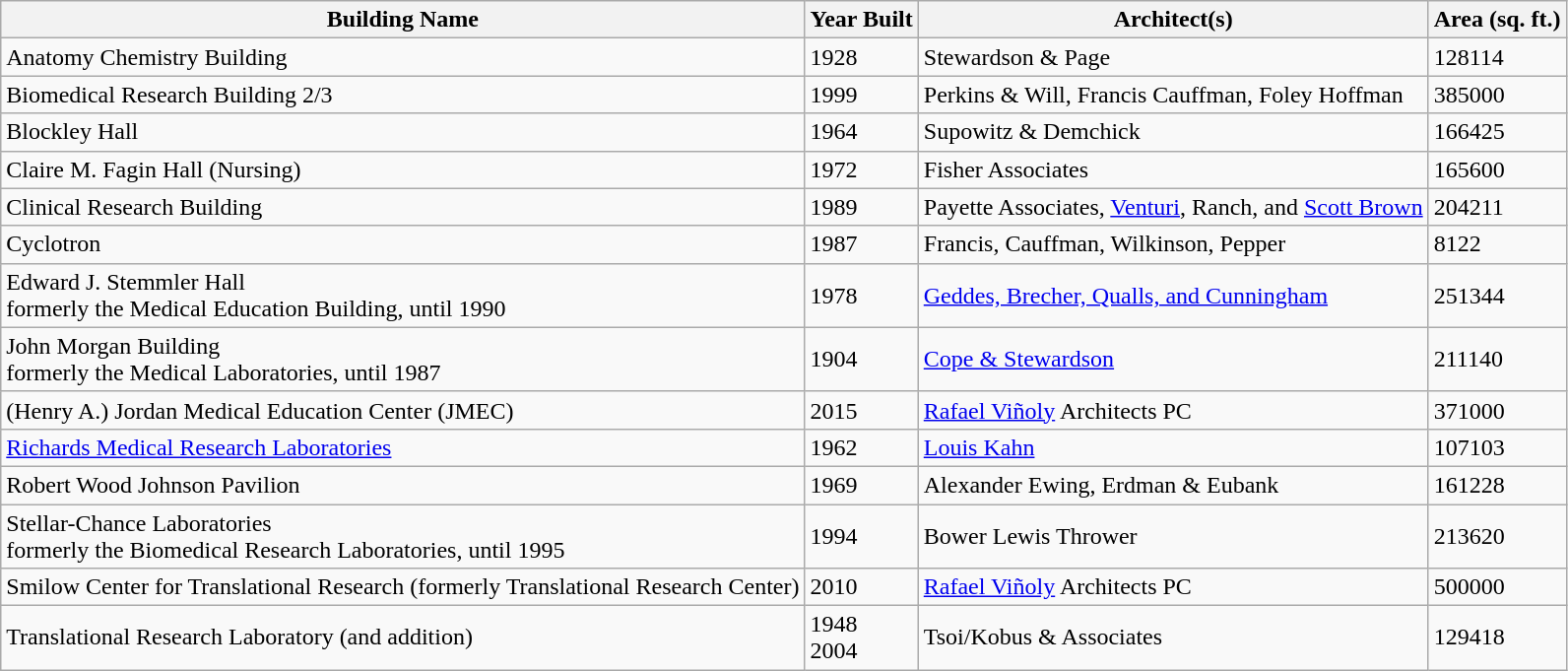<table class="wikitable sortable">
<tr>
<th scope="col">Building Name</th>
<th scope="col">Year Built</th>
<th scope="col" class="unsortable">Architect(s)</th>
<th scope="col">Area (sq. ft.)</th>
</tr>
<tr>
<td>Anatomy Chemistry Building</td>
<td>1928</td>
<td>Stewardson & Page</td>
<td>128114</td>
</tr>
<tr>
<td>Biomedical Research Building 2/3</td>
<td>1999</td>
<td>Perkins & Will, Francis Cauffman, Foley Hoffman</td>
<td>385000</td>
</tr>
<tr>
<td>Blockley Hall</td>
<td>1964</td>
<td>Supowitz & Demchick</td>
<td>166425</td>
</tr>
<tr>
<td>Claire M. Fagin Hall (Nursing)</td>
<td>1972</td>
<td>Fisher Associates</td>
<td>165600</td>
</tr>
<tr>
<td>Clinical Research Building</td>
<td>1989</td>
<td>Payette Associates, <a href='#'>Venturi</a>, Ranch, and <a href='#'>Scott Brown</a></td>
<td>204211</td>
</tr>
<tr>
<td>Cyclotron</td>
<td>1987</td>
<td>Francis, Cauffman, Wilkinson, Pepper</td>
<td>8122</td>
</tr>
<tr>
<td>Edward J. Stemmler Hall<br>formerly the Medical Education Building, until 1990 </td>
<td>1978</td>
<td><a href='#'>Geddes, Brecher, Qualls, and Cunningham</a></td>
<td>251344</td>
</tr>
<tr>
<td>John Morgan Building<br>formerly the Medical Laboratories, until 1987 </td>
<td>1904</td>
<td><a href='#'>Cope & Stewardson</a></td>
<td>211140</td>
</tr>
<tr>
<td>(Henry A.) Jordan Medical Education Center (JMEC)</td>
<td>2015</td>
<td><a href='#'>Rafael Viñoly</a> Architects PC</td>
<td>371000</td>
</tr>
<tr>
<td><a href='#'>Richards Medical Research Laboratories</a></td>
<td>1962</td>
<td><a href='#'>Louis Kahn</a></td>
<td>107103</td>
</tr>
<tr>
<td>Robert Wood Johnson Pavilion</td>
<td>1969</td>
<td>Alexander Ewing, Erdman & Eubank</td>
<td>161228</td>
</tr>
<tr>
<td>Stellar-Chance Laboratories<br>formerly the Biomedical Research Laboratories, until 1995 </td>
<td>1994</td>
<td>Bower Lewis Thrower</td>
<td>213620</td>
</tr>
<tr>
<td>Smilow Center for Translational Research (formerly Translational Research Center)</td>
<td>2010</td>
<td><a href='#'>Rafael Viñoly</a> Architects PC</td>
<td>500000</td>
</tr>
<tr>
<td>Translational Research Laboratory (and addition)</td>
<td>1948<br>2004</td>
<td>Tsoi/Kobus & Associates</td>
<td>129418</td>
</tr>
</table>
